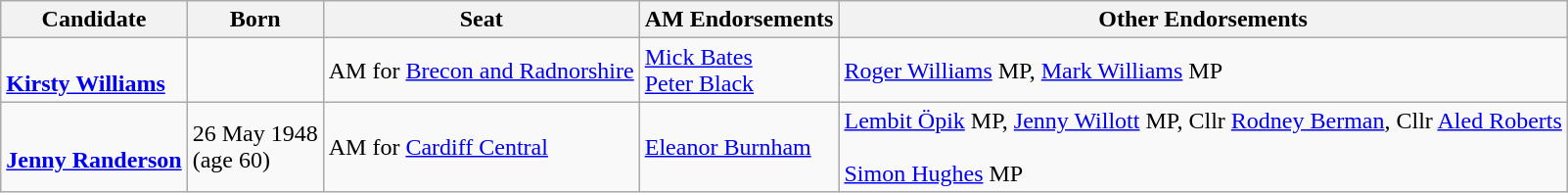<table class=wikitable>
<tr>
<th>Candidate</th>
<th>Born</th>
<th>Seat</th>
<th>AM Endorsements</th>
<th>Other Endorsements</th>
</tr>
<tr>
<td><br><strong><a href='#'>Kirsty Williams</a></strong></td>
<td></td>
<td>AM for <a href='#'>Brecon and Radnorshire</a></td>
<td><a href='#'>Mick Bates</a> <br> <a href='#'>Peter Black</a></td>
<td><a href='#'>Roger Williams</a> MP, <a href='#'>Mark Williams</a> MP</td>
</tr>
<tr>
<td><br><strong><a href='#'>Jenny Randerson</a></strong></td>
<td>26 May 1948 <br>(age 60)</td>
<td>AM for <a href='#'>Cardiff Central</a></td>
<td><a href='#'>Eleanor Burnham</a></td>
<td><a href='#'>Lembit Öpik</a> MP, <a href='#'>Jenny Willott</a> MP, Cllr <a href='#'>Rodney Berman</a>, Cllr <a href='#'>Aled Roberts</a> <br><br><a href='#'>Simon Hughes</a> MP</td>
</tr>
</table>
